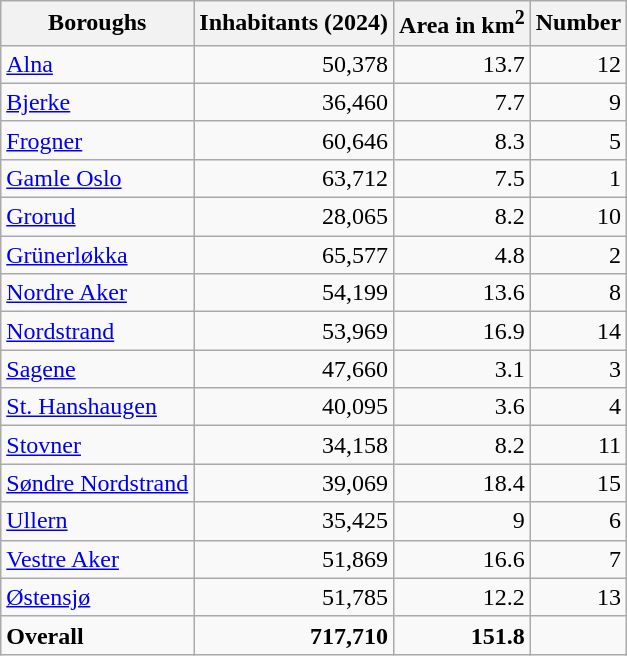<table class="wikitable sortable" style="text-align: right">
<tr>
<th>Boroughs</th>
<th>Inhabitants (2024)</th>
<th>Area in km<sup>2</sup></th>
<th>Number</th>
</tr>
<tr>
<td style="text-align: left"><a href='#'>Alna</a></td>
<td>50,378</td>
<td>13.7</td>
<td>12</td>
</tr>
<tr>
<td style="text-align: left"><a href='#'>Bjerke</a></td>
<td>36,460</td>
<td>7.7</td>
<td>9</td>
</tr>
<tr>
<td style="text-align: left"><a href='#'>Frogner</a></td>
<td>60,646</td>
<td>8.3</td>
<td>5</td>
</tr>
<tr>
<td style="text-align: left"><a href='#'>Gamle Oslo</a></td>
<td>63,712</td>
<td>7.5</td>
<td>1</td>
</tr>
<tr>
<td style="text-align: left"><a href='#'>Grorud</a></td>
<td>28,065</td>
<td>8.2</td>
<td>10</td>
</tr>
<tr>
<td style="text-align: left"><a href='#'>Grünerløkka</a></td>
<td>65,577</td>
<td>4.8</td>
<td>2</td>
</tr>
<tr>
<td style="text-align: left"><a href='#'>Nordre Aker</a></td>
<td>54,199</td>
<td>13.6</td>
<td>8</td>
</tr>
<tr>
<td style="text-align: left"><a href='#'>Nordstrand</a></td>
<td>53,969</td>
<td>16.9</td>
<td>14</td>
</tr>
<tr>
<td style="text-align: left"><a href='#'>Sagene</a></td>
<td>47,660</td>
<td>3.1</td>
<td>3</td>
</tr>
<tr>
<td style="text-align: left"><a href='#'>St. Hanshaugen</a></td>
<td>40,095</td>
<td>3.6</td>
<td>4</td>
</tr>
<tr>
<td style="text-align: left"><a href='#'>Stovner</a></td>
<td>34,158</td>
<td>8.2</td>
<td>11</td>
</tr>
<tr>
<td style="text-align: left"><a href='#'>Søndre Nordstrand</a></td>
<td>39,069</td>
<td>18.4</td>
<td>15</td>
</tr>
<tr>
<td style="text-align: left"><a href='#'>Ullern</a></td>
<td>35,425</td>
<td>9</td>
<td>6</td>
</tr>
<tr>
<td style="text-align: left"><a href='#'>Vestre Aker</a></td>
<td>51,869</td>
<td>16.6</td>
<td>7</td>
</tr>
<tr>
<td style="text-align: left"><a href='#'>Østensjø</a></td>
<td>51,785</td>
<td>12.2</td>
<td>13</td>
</tr>
<tr class="sortbottom">
<td style="text-align: left"><strong>Overall</strong></td>
<td><strong>717,710</strong></td>
<td><strong>151.8</strong></td>
<td></td>
</tr>
</table>
